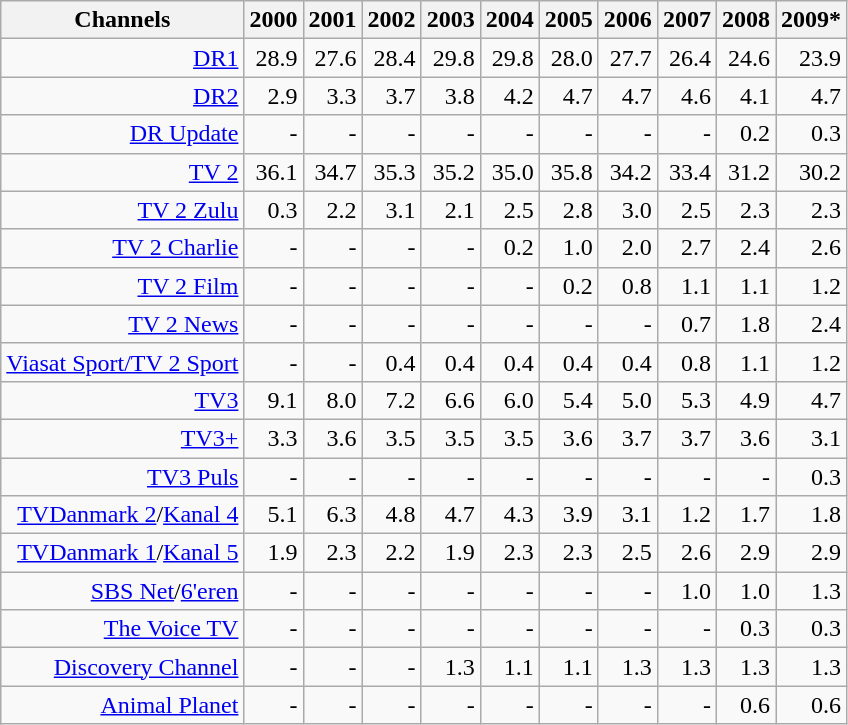<table class="sortable wikitable" style="text-align: right">
<tr>
<th>Channels</th>
<th>2000</th>
<th>2001</th>
<th>2002</th>
<th>2003</th>
<th>2004</th>
<th>2005</th>
<th>2006</th>
<th>2007</th>
<th>2008</th>
<th>2009*</th>
</tr>
<tr>
<td><a href='#'>DR1</a></td>
<td>28.9</td>
<td>27.6</td>
<td>28.4</td>
<td>29.8</td>
<td>29.8</td>
<td>28.0</td>
<td>27.7</td>
<td>26.4</td>
<td>24.6</td>
<td>23.9</td>
</tr>
<tr>
<td><a href='#'>DR2</a></td>
<td>2.9</td>
<td>3.3</td>
<td>3.7</td>
<td>3.8</td>
<td>4.2</td>
<td>4.7</td>
<td>4.7</td>
<td>4.6</td>
<td>4.1</td>
<td>4.7</td>
</tr>
<tr>
<td><a href='#'>DR Update</a></td>
<td>-</td>
<td>-</td>
<td>-</td>
<td>-</td>
<td>-</td>
<td>-</td>
<td>-</td>
<td>-</td>
<td>0.2</td>
<td>0.3</td>
</tr>
<tr>
<td><a href='#'>TV 2</a></td>
<td>36.1</td>
<td>34.7</td>
<td>35.3</td>
<td>35.2</td>
<td>35.0</td>
<td>35.8</td>
<td>34.2</td>
<td>33.4</td>
<td>31.2</td>
<td>30.2</td>
</tr>
<tr>
<td><a href='#'>TV 2 Zulu</a></td>
<td>0.3</td>
<td>2.2</td>
<td>3.1</td>
<td>2.1</td>
<td>2.5</td>
<td>2.8</td>
<td>3.0</td>
<td>2.5</td>
<td>2.3</td>
<td>2.3</td>
</tr>
<tr>
<td><a href='#'>TV 2 Charlie</a></td>
<td>-</td>
<td>-</td>
<td>-</td>
<td>-</td>
<td>0.2</td>
<td>1.0</td>
<td>2.0</td>
<td>2.7</td>
<td>2.4</td>
<td>2.6</td>
</tr>
<tr>
<td><a href='#'>TV 2 Film</a></td>
<td>-</td>
<td>-</td>
<td>-</td>
<td>-</td>
<td>-</td>
<td>0.2</td>
<td>0.8</td>
<td>1.1</td>
<td>1.1</td>
<td>1.2</td>
</tr>
<tr>
<td><a href='#'>TV 2 News</a></td>
<td>-</td>
<td>-</td>
<td>-</td>
<td>-</td>
<td>-</td>
<td>-</td>
<td>-</td>
<td>0.7</td>
<td>1.8</td>
<td>2.4</td>
</tr>
<tr>
<td><a href='#'>Viasat Sport/TV 2 Sport</a></td>
<td>-</td>
<td>-</td>
<td>0.4</td>
<td>0.4</td>
<td>0.4</td>
<td>0.4</td>
<td>0.4</td>
<td>0.8</td>
<td>1.1</td>
<td>1.2</td>
</tr>
<tr>
<td><a href='#'>TV3</a></td>
<td>9.1</td>
<td>8.0</td>
<td>7.2</td>
<td>6.6</td>
<td>6.0</td>
<td>5.4</td>
<td>5.0</td>
<td>5.3</td>
<td>4.9</td>
<td>4.7</td>
</tr>
<tr>
<td><a href='#'>TV3+</a></td>
<td>3.3</td>
<td>3.6</td>
<td>3.5</td>
<td>3.5</td>
<td>3.5</td>
<td>3.6</td>
<td>3.7</td>
<td>3.7</td>
<td>3.6</td>
<td>3.1</td>
</tr>
<tr>
<td><a href='#'>TV3 Puls</a></td>
<td>-</td>
<td>-</td>
<td>-</td>
<td>-</td>
<td>-</td>
<td>-</td>
<td>-</td>
<td>-</td>
<td>-</td>
<td>0.3</td>
</tr>
<tr>
<td><a href='#'>TVDanmark 2</a>/<a href='#'>Kanal 4</a></td>
<td>5.1</td>
<td>6.3</td>
<td>4.8</td>
<td>4.7</td>
<td>4.3</td>
<td>3.9</td>
<td>3.1</td>
<td>1.2</td>
<td>1.7</td>
<td>1.8</td>
</tr>
<tr>
<td><a href='#'>TVDanmark 1</a>/<a href='#'>Kanal 5</a></td>
<td>1.9</td>
<td>2.3</td>
<td>2.2</td>
<td>1.9</td>
<td>2.3</td>
<td>2.3</td>
<td>2.5</td>
<td>2.6</td>
<td>2.9</td>
<td>2.9</td>
</tr>
<tr>
<td><a href='#'>SBS Net</a>/<a href='#'>6'eren</a></td>
<td>-</td>
<td>-</td>
<td>-</td>
<td>-</td>
<td>-</td>
<td>-</td>
<td>-</td>
<td>1.0</td>
<td>1.0</td>
<td>1.3</td>
</tr>
<tr>
<td><a href='#'>The Voice TV</a></td>
<td>-</td>
<td>-</td>
<td>-</td>
<td>-</td>
<td>-</td>
<td>-</td>
<td>-</td>
<td>-</td>
<td>0.3</td>
<td>0.3</td>
</tr>
<tr>
<td><a href='#'>Discovery Channel</a></td>
<td>-</td>
<td>-</td>
<td>-</td>
<td>1.3</td>
<td>1.1</td>
<td>1.1</td>
<td>1.3</td>
<td>1.3</td>
<td>1.3</td>
<td>1.3</td>
</tr>
<tr>
<td><a href='#'>Animal Planet</a></td>
<td>-</td>
<td>-</td>
<td>-</td>
<td>-</td>
<td>-</td>
<td>-</td>
<td>-</td>
<td>-</td>
<td>0.6</td>
<td>0.6</td>
</tr>
</table>
